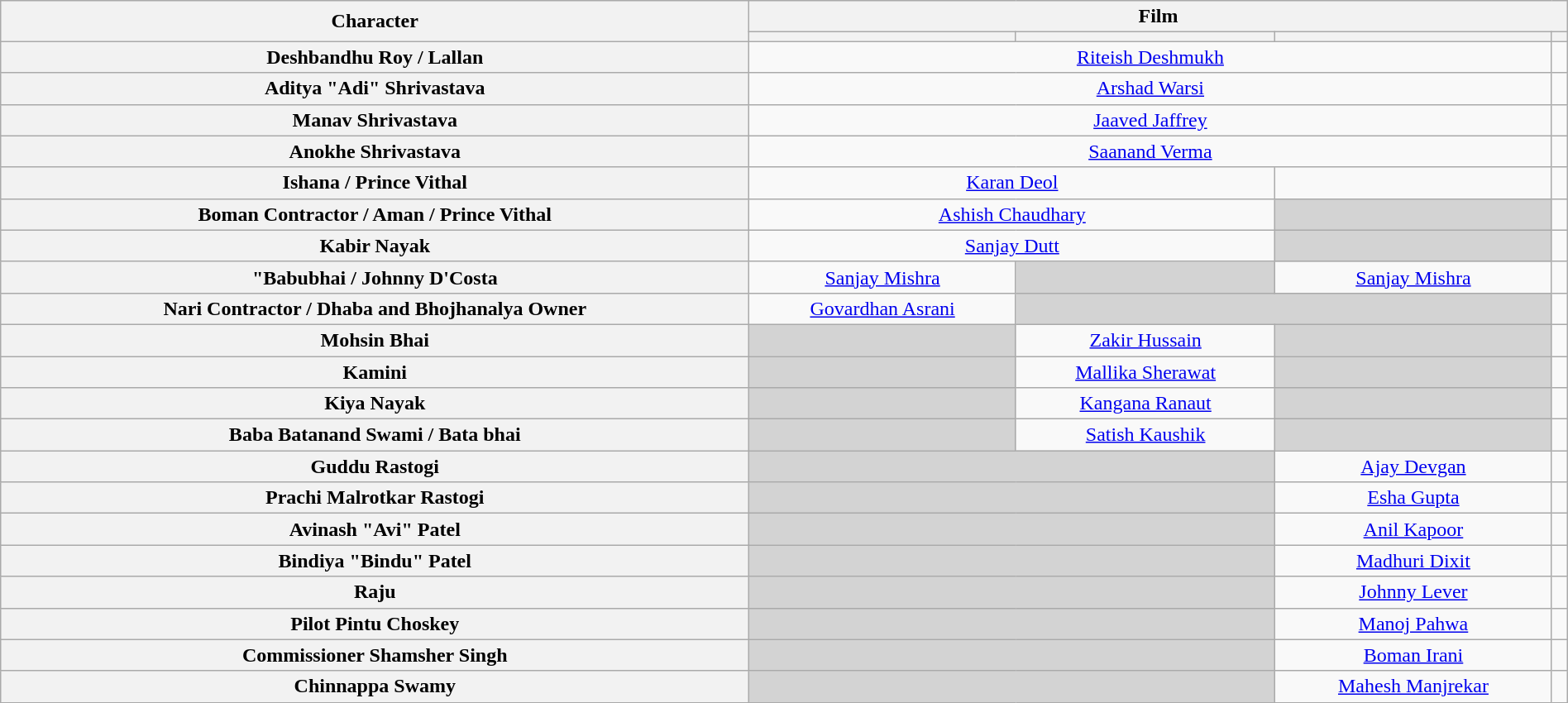<table class="wikitable" style="text-align:center;" width="100%">
<tr>
<th rowspan="2">Character</th>
<th colspan="4">Film</th>
</tr>
<tr>
<th width:33%;"></th>
<th width:33%;"></th>
<th width:33%;"></th>
<th width:33%;"></th>
</tr>
<tr>
<th>Deshbandhu Roy / Lallan</th>
<td colspan="3"><a href='#'>Riteish Deshmukh</a></td>
<td></td>
</tr>
<tr>
<th>Aditya "Adi" Shrivastava</th>
<td colspan="3"><a href='#'>Arshad Warsi</a></td>
<td></td>
</tr>
<tr>
<th>Manav Shrivastava</th>
<td colspan="3"><a href='#'>Jaaved Jaffrey</a></td>
<td></td>
</tr>
<tr>
<th>Anokhe Shrivastava</th>
<td colspan="3"><a href='#'>Saanand Verma</a></td>
<td></td>
</tr>
<tr>
<th>Ishana / Prince Vithal</th>
<td colspan="2"><a href='#'>Karan Deol</a></td>
<td></td>
</tr>
<tr>
<th>Boman Contractor / Aman / Prince Vithal</th>
<td colspan="2"><a href='#'>Ashish Chaudhary</a></td>
<td style="background:#d3d3d3;"></td>
<td></td>
</tr>
<tr>
<th scope="row">Kabir Nayak</th>
<td colspan="2"><a href='#'>Sanjay Dutt</a></td>
<td style="background:#d3d3d3;"></td>
<td></td>
</tr>
<tr>
<th scope="row">"Babubhai / Johnny D'Costa</th>
<td><a href='#'>Sanjay Mishra</a></td>
<td style="background:#d3d3d3;"></td>
<td><a href='#'>Sanjay Mishra</a></td>
<td></td>
</tr>
<tr>
<th>Nari Contractor / Dhaba and Bhojhanalya Owner</th>
<td><a href='#'>Govardhan Asrani</a></td>
<td colspan="2" style="background:#d3d3d3;"></td>
<td></td>
</tr>
<tr>
<th>Mohsin Bhai</th>
<td style="background:#d3d3d3;"></td>
<td><a href='#'>Zakir Hussain</a></td>
<td style="background:#d3d3d3;"></td>
<td></td>
</tr>
<tr>
<th>Kamini</th>
<td style="background:#d3d3d3;"></td>
<td><a href='#'>Mallika Sherawat</a></td>
<td style="background:#d3d3d3;"></td>
<td></td>
</tr>
<tr>
<th>Kiya Nayak</th>
<td style="background:#d3d3d3;"></td>
<td><a href='#'>Kangana Ranaut</a></td>
<td style="background:#d3d3d3;"></td>
<td></td>
</tr>
<tr>
<th>Baba Batanand Swami / Bata bhai</th>
<td style="background:#d3d3d3;"></td>
<td><a href='#'>Satish Kaushik</a></td>
<td style="background:#d3d3d3;"></td>
<td></td>
</tr>
<tr>
<th>Guddu Rastogi</th>
<td colspan="2" style="background:#d3d3d3;"></td>
<td><a href='#'>Ajay Devgan</a></td>
<td></td>
</tr>
<tr>
<th>Prachi Malrotkar Rastogi</th>
<td colspan="2" style="background:#d3d3d3;"></td>
<td colspan="1"><a href='#'>Esha Gupta</a></td>
<td></td>
</tr>
<tr>
<th>Avinash "Avi" Patel</th>
<td colspan="2" style="background:#d3d3d3;"></td>
<td colspan="1"><a href='#'>Anil Kapoor</a></td>
<td></td>
</tr>
<tr>
<th>Bindiya "Bindu" Patel</th>
<td colspan="2" style="background:#d3d3d3;"></td>
<td><a href='#'>Madhuri Dixit</a></td>
<td></td>
</tr>
<tr>
<th>Raju</th>
<td colspan="2" style="background:#d3d3d3;"></td>
<td><a href='#'>Johnny Lever</a></td>
<td></td>
</tr>
<tr>
<th>Pilot Pintu Choskey</th>
<td colspan="2" style="background:#d3d3d3;"></td>
<td><a href='#'>Manoj Pahwa</a></td>
<td></td>
</tr>
<tr>
<th>Commissioner Shamsher Singh</th>
<td colspan="2" style="background:#d3d3d3;"></td>
<td><a href='#'>Boman Irani</a></td>
<td></td>
</tr>
<tr>
<th>Chinnappa Swamy</th>
<td colspan="2" style="background:#d3d3d3;"></td>
<td colspan="1"><a href='#'>Mahesh Manjrekar</a></td>
<td></td>
</tr>
</table>
